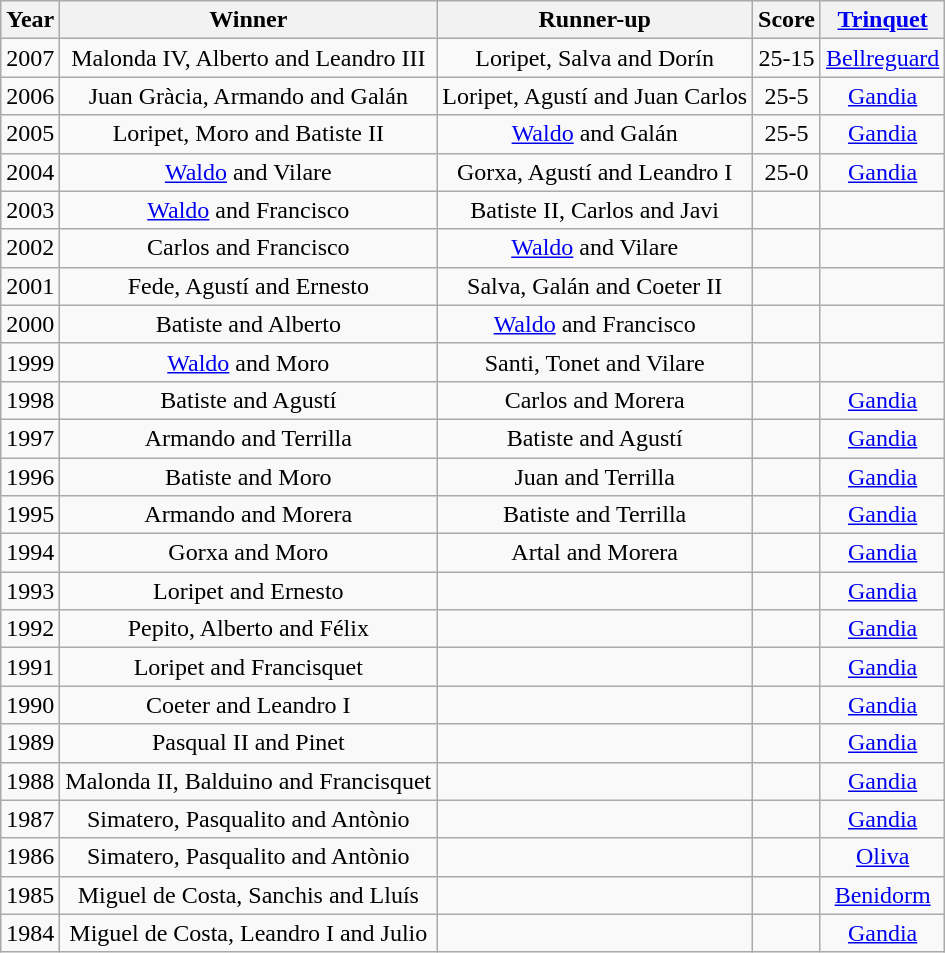<table class="wikitable">
<tr>
<th>Year</th>
<th>Winner</th>
<th>Runner-up</th>
<th>Score</th>
<th><a href='#'>Trinquet</a></th>
</tr>
<tr align="center">
<td>2007</td>
<td>Malonda IV, Alberto and Leandro III</td>
<td>Loripet, Salva and Dorín</td>
<td>25-15</td>
<td><a href='#'>Bellreguard</a></td>
</tr>
<tr align="center">
<td>2006</td>
<td>Juan Gràcia, Armando and Galán</td>
<td>Loripet, Agustí and Juan Carlos</td>
<td>25-5</td>
<td><a href='#'>Gandia</a></td>
</tr>
<tr align="center">
<td>2005</td>
<td>Loripet, Moro and Batiste II</td>
<td><a href='#'>Waldo</a> and Galán</td>
<td>25-5</td>
<td><a href='#'>Gandia</a></td>
</tr>
<tr align="center">
<td>2004</td>
<td><a href='#'>Waldo</a> and Vilare</td>
<td>Gorxa, Agustí and Leandro I</td>
<td>25-0</td>
<td><a href='#'>Gandia</a></td>
</tr>
<tr align="center">
<td>2003</td>
<td><a href='#'>Waldo</a> and Francisco</td>
<td>Batiste II, Carlos and Javi</td>
<td></td>
<td></td>
</tr>
<tr align="center">
<td>2002</td>
<td>Carlos and Francisco</td>
<td><a href='#'>Waldo</a> and Vilare</td>
<td></td>
<td></td>
</tr>
<tr align="center">
<td>2001</td>
<td>Fede, Agustí and Ernesto</td>
<td>Salva, Galán and Coeter II</td>
<td></td>
<td></td>
</tr>
<tr align="center">
<td>2000</td>
<td>Batiste and Alberto</td>
<td><a href='#'>Waldo</a> and Francisco</td>
<td></td>
<td></td>
</tr>
<tr align="center">
<td>1999</td>
<td><a href='#'>Waldo</a> and Moro</td>
<td>Santi, Tonet and Vilare</td>
<td></td>
<td></td>
</tr>
<tr align="center">
<td>1998</td>
<td>Batiste and Agustí</td>
<td>Carlos and Morera</td>
<td></td>
<td><a href='#'>Gandia</a></td>
</tr>
<tr align="center">
<td>1997</td>
<td>Armando and Terrilla</td>
<td>Batiste and Agustí</td>
<td></td>
<td><a href='#'>Gandia</a></td>
</tr>
<tr align="center">
<td>1996</td>
<td>Batiste and Moro</td>
<td>Juan and Terrilla</td>
<td></td>
<td><a href='#'>Gandia</a></td>
</tr>
<tr align="center">
<td>1995</td>
<td>Armando and Morera</td>
<td>Batiste and Terrilla</td>
<td></td>
<td><a href='#'>Gandia</a></td>
</tr>
<tr align="center">
<td>1994</td>
<td>Gorxa and Moro</td>
<td>Artal and Morera</td>
<td></td>
<td><a href='#'>Gandia</a></td>
</tr>
<tr align="center">
<td>1993</td>
<td>Loripet and Ernesto</td>
<td></td>
<td></td>
<td><a href='#'>Gandia</a></td>
</tr>
<tr align="center">
<td>1992</td>
<td>Pepito, Alberto and Félix</td>
<td></td>
<td></td>
<td><a href='#'>Gandia</a></td>
</tr>
<tr align="center">
<td>1991</td>
<td>Loripet and Francisquet</td>
<td></td>
<td></td>
<td><a href='#'>Gandia</a></td>
</tr>
<tr align="center">
<td>1990</td>
<td>Coeter and Leandro I</td>
<td></td>
<td></td>
<td><a href='#'>Gandia</a></td>
</tr>
<tr align="center">
<td>1989</td>
<td>Pasqual II and Pinet</td>
<td></td>
<td></td>
<td><a href='#'>Gandia</a></td>
</tr>
<tr align="center">
<td>1988</td>
<td>Malonda II, Balduino and Francisquet</td>
<td></td>
<td></td>
<td><a href='#'>Gandia</a></td>
</tr>
<tr align="center">
<td>1987</td>
<td>Simatero, Pasqualito and Antònio</td>
<td></td>
<td></td>
<td><a href='#'>Gandia</a></td>
</tr>
<tr align="center">
<td>1986</td>
<td>Simatero, Pasqualito and Antònio</td>
<td></td>
<td></td>
<td><a href='#'>Oliva</a></td>
</tr>
<tr align="center">
<td>1985</td>
<td>Miguel de Costa, Sanchis and Lluís</td>
<td></td>
<td></td>
<td><a href='#'>Benidorm</a></td>
</tr>
<tr align="center">
<td>1984</td>
<td>Miguel de Costa, Leandro I and Julio</td>
<td></td>
<td></td>
<td><a href='#'>Gandia</a></td>
</tr>
</table>
